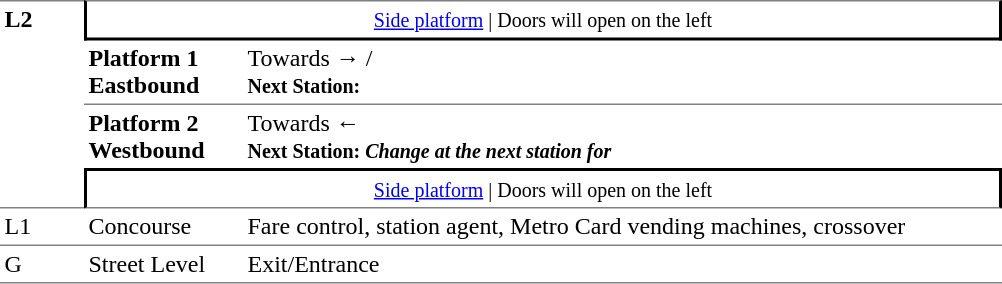<table table border=0 cellspacing=0 cellpadding=3>
<tr>
<td style="border-top:solid 1px grey;border-bottom:solid 1px grey;" width=50 rowspan=4 valign=top><strong>L2</strong></td>
<td style="border-top:solid 1px grey;border-right:solid 2px black;border-left:solid 2px black;border-bottom:solid 2px black;text-align:center;" colspan=2><small><a href='#'>Side platform</a> | Doors will open on the left </small></td>
</tr>
<tr>
<td style="border-bottom:solid 1px grey;" width=100><span><strong>Platform 1</strong><br><strong>Eastbound</strong></span></td>
<td style="border-bottom:solid 1px grey;" width=500>Towards →  / <br><small><strong>Next Station:</strong> </small></td>
</tr>
<tr>
<td><span><strong>Platform 2</strong><br><strong>Westbound</strong></span></td>
<td><span></span>Towards ← <br><small><strong>Next Station:</strong> </small> <small><strong><em>Change at the next station for <strong><em></small></td>
</tr>
<tr>
<td style="border-top:solid 2px black;border-right:solid 2px black;border-left:solid 2px black;border-bottom:solid 1px grey;text-align:center;" colspan=2><small><a href='#'>Side platform</a> | Doors will open on the left </small></td>
</tr>
<tr>
<td valign=top></strong>L1<strong></td>
<td valign=top>Concourse</td>
<td valign=top>Fare control, station agent, Metro Card vending machines, crossover</td>
</tr>
<tr>
<td style="border-bottom:solid 1px grey;border-top:solid 1px grey;" width=50 valign=top></strong>G<strong></td>
<td style="border-top:solid 1px grey;border-bottom:solid 1px grey;" width=100 valign=top>Street Level</td>
<td style="border-top:solid 1px grey;border-bottom:solid 1px grey;" width=500 valign=top>Exit/Entrance</td>
</tr>
</table>
